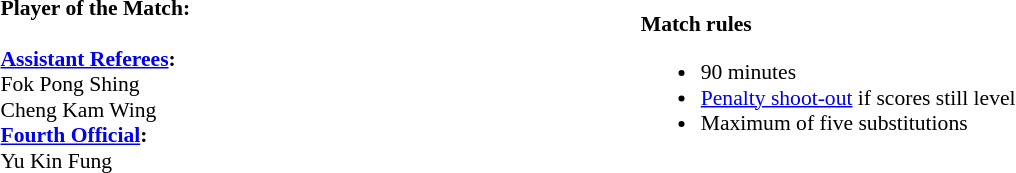<table width=100% style="font-size:90%">
<tr>
<td><br><strong>Player of the Match:</strong>
<br><br><strong><a href='#'>Assistant Referees</a>:</strong>
<br>Fok Pong Shing
<br>Cheng Kam Wing
<br><strong><a href='#'>Fourth Official</a>:</strong>
<br>Yu Kin Fung</td>
<td><br><strong>Match rules</strong><ul><li>90 minutes</li><li><a href='#'>Penalty shoot-out</a> if scores still level</li><li>Maximum of five substitutions</li></ul></td>
</tr>
</table>
